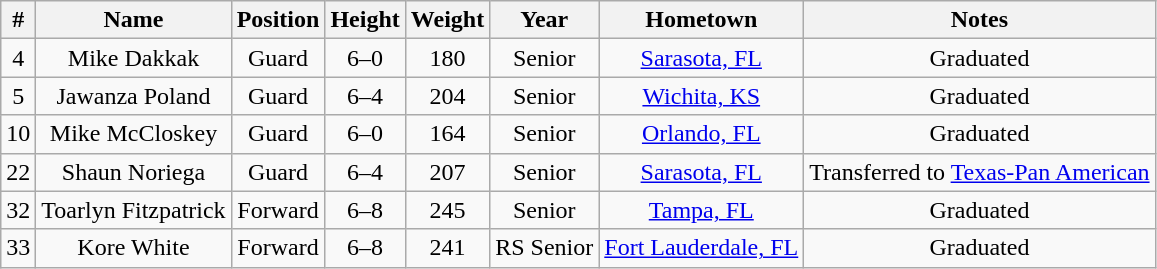<table class="wikitable" style="text-align: center;">
<tr>
<th>#</th>
<th>Name</th>
<th>Position</th>
<th>Height</th>
<th>Weight</th>
<th>Year</th>
<th>Hometown</th>
<th>Notes</th>
</tr>
<tr>
<td>4</td>
<td>Mike Dakkak</td>
<td>Guard</td>
<td>6–0</td>
<td>180</td>
<td>Senior</td>
<td><a href='#'>Sarasota, FL</a></td>
<td>Graduated</td>
</tr>
<tr>
<td>5</td>
<td>Jawanza Poland</td>
<td>Guard</td>
<td>6–4</td>
<td>204</td>
<td>Senior</td>
<td><a href='#'>Wichita, KS</a></td>
<td>Graduated</td>
</tr>
<tr>
<td>10</td>
<td>Mike McCloskey</td>
<td>Guard</td>
<td>6–0</td>
<td>164</td>
<td>Senior</td>
<td><a href='#'>Orlando, FL</a></td>
<td>Graduated</td>
</tr>
<tr>
<td>22</td>
<td>Shaun Noriega</td>
<td>Guard</td>
<td>6–4</td>
<td>207</td>
<td>Senior</td>
<td><a href='#'>Sarasota, FL</a></td>
<td>Transferred to <a href='#'>Texas-Pan American</a></td>
</tr>
<tr>
<td>32</td>
<td>Toarlyn Fitzpatrick</td>
<td>Forward</td>
<td>6–8</td>
<td>245</td>
<td>Senior</td>
<td><a href='#'>Tampa, FL</a></td>
<td>Graduated</td>
</tr>
<tr>
<td>33</td>
<td>Kore White</td>
<td>Forward</td>
<td>6–8</td>
<td>241</td>
<td>RS Senior</td>
<td><a href='#'>Fort Lauderdale, FL</a></td>
<td>Graduated</td>
</tr>
</table>
